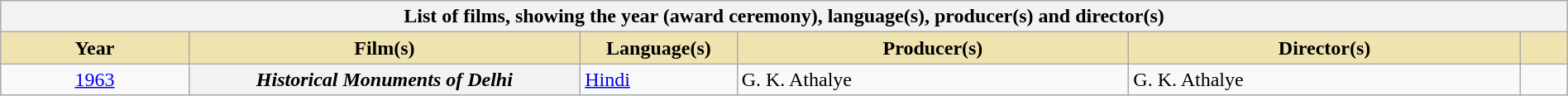<table class="wikitable plainrowheaders" style="width:100%">
<tr>
<th colspan="6">List of films, showing the year (award ceremony), language(s), producer(s) and director(s)</th>
</tr>
<tr>
<th scope="col" style="background-color:#EFE4B0;width:12%">Year</th>
<th scope="col" style="background-color:#EFE4B0;width:25%;">Film(s)</th>
<th scope="col" style="background-color:#EFE4B0;width:10%;">Language(s)</th>
<th scope="col" style="background-color:#EFE4B0;width:25%;">Producer(s)</th>
<th scope="col" style="background-color:#EFE4B0;width:25%;">Director(s)</th>
<th scope="col" style="background-color:#EFE4B0;width:3%;" class="unsortable"></th>
</tr>
<tr>
<td style="text-align:center;"><a href='#'>1963<br></a></td>
<th scope="row"><em>Historical Monuments of Delhi</em></th>
<td><a href='#'>Hindi</a></td>
<td>G. K. Athalye</td>
<td>G. K. Athalye</td>
<td align="center"></td>
</tr>
</table>
